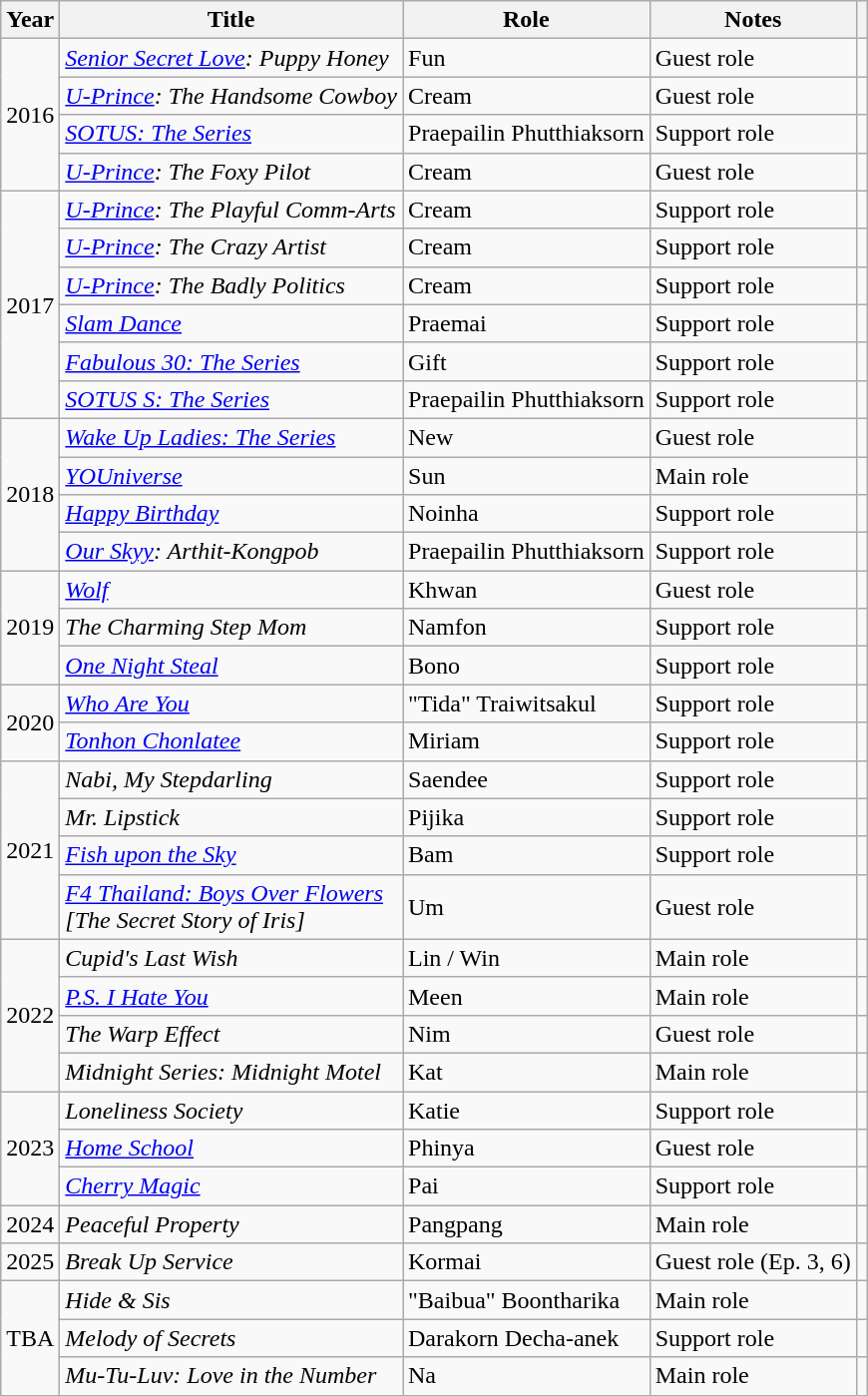<table class="wikitable sortable">
<tr>
<th scope="col">Year</th>
<th scope="col">Title</th>
<th scope="col">Role</th>
<th scope="col" class="unsortable">Notes</th>
<th scope="col" class="unsortable"></th>
</tr>
<tr>
<td rowspan="4">2016</td>
<td><em><a href='#'>Senior Secret Love</a>: Puppy Honey</em></td>
<td>Fun</td>
<td>Guest role</td>
<td style="text-align: center;"></td>
</tr>
<tr>
<td><em><a href='#'>U-Prince</a>: The Handsome Cowboy</em></td>
<td>Cream</td>
<td>Guest role</td>
<td style="text-align: center;"></td>
</tr>
<tr>
<td><em><a href='#'>SOTUS: The Series</a></em></td>
<td>Praepailin Phutthiaksorn</td>
<td>Support role</td>
<td style="text-align: center;"></td>
</tr>
<tr>
<td><em><a href='#'>U-Prince</a>: The Foxy Pilot</em></td>
<td>Cream</td>
<td>Guest role</td>
<td style="text-align: center;"></td>
</tr>
<tr>
<td rowspan="6">2017</td>
<td><em><a href='#'>U-Prince</a>: The Playful Comm-Arts</em></td>
<td>Cream</td>
<td>Support role</td>
<td style="text-align: center;"></td>
</tr>
<tr>
<td><em><a href='#'>U-Prince</a>: The Crazy Artist</em></td>
<td>Cream</td>
<td>Support role</td>
<td style="text-align: center;"></td>
</tr>
<tr>
<td><em><a href='#'>U-Prince</a>: The Badly Politics</em></td>
<td>Cream</td>
<td>Support role</td>
<td style="text-align: center;"></td>
</tr>
<tr>
<td><em><a href='#'>Slam Dance</a></em></td>
<td>Praemai</td>
<td>Support role</td>
<td style="text-align: center;"></td>
</tr>
<tr>
<td><em><a href='#'>Fabulous 30: The Series</a></em></td>
<td>Gift</td>
<td>Support role</td>
<td style="text-align: center;"></td>
</tr>
<tr>
<td><em><a href='#'>SOTUS S: The Series</a></em></td>
<td>Praepailin Phutthiaksorn</td>
<td>Support role</td>
<td style="text-align: center;"></td>
</tr>
<tr>
<td rowspan="4">2018</td>
<td><em><a href='#'>Wake Up Ladies: The Series</a></em></td>
<td>New</td>
<td>Guest role</td>
<td style="text-align: center;"></td>
</tr>
<tr>
<td><em><a href='#'>YOUniverse</a></em></td>
<td>Sun</td>
<td>Main role</td>
<td style="text-align: center;"></td>
</tr>
<tr>
<td><em><a href='#'>Happy Birthday</a></em></td>
<td>Noinha</td>
<td>Support role</td>
<td style="text-align: center;"></td>
</tr>
<tr>
<td><em><a href='#'>Our Skyy</a>: Arthit-Kongpob</em></td>
<td>Praepailin Phutthiaksorn</td>
<td>Support role</td>
<td style="text-align: center;"></td>
</tr>
<tr>
<td rowspan="3">2019</td>
<td><em><a href='#'>Wolf</a></em></td>
<td>Khwan</td>
<td>Guest role</td>
<td style="text-align: center;"></td>
</tr>
<tr>
<td><em>The Charming Step Mom</em></td>
<td>Namfon</td>
<td>Support role</td>
<td style="text-align: center;"></td>
</tr>
<tr>
<td><em><a href='#'>One Night Steal</a></em></td>
<td>Bono</td>
<td>Support role</td>
<td style="text-align: center;"></td>
</tr>
<tr>
<td rowspan="2">2020</td>
<td><em><a href='#'>Who Are You</a></em></td>
<td>"Tida" Traiwitsakul</td>
<td>Support role</td>
<td style="text-align: center;"></td>
</tr>
<tr>
<td><em><a href='#'>Tonhon Chonlatee</a></em></td>
<td>Miriam</td>
<td>Support role</td>
<td style="text-align: center;"></td>
</tr>
<tr>
<td rowspan="4">2021</td>
<td><em>Nabi, My Stepdarling</em></td>
<td>Saendee</td>
<td>Support role</td>
<td style="text-align: center;"></td>
</tr>
<tr>
<td><em>Mr. Lipstick</em></td>
<td>Pijika</td>
<td>Support role</td>
<td style="text-align: center;"></td>
</tr>
<tr>
<td><em><a href='#'>Fish upon the Sky</a></em></td>
<td>Bam</td>
<td>Support role</td>
<td style="text-align: center;"></td>
</tr>
<tr>
<td><em><a href='#'>F4 Thailand: Boys Over Flowers</a></em><br><em>[The Secret Story of Iris]</em></td>
<td>Um</td>
<td>Guest role</td>
<td style="text-align: center;"></td>
</tr>
<tr>
<td rowspan="4">2022</td>
<td><em>Cupid's Last Wish</em></td>
<td>Lin / Win</td>
<td>Main role</td>
<td style="text-align: center;"></td>
</tr>
<tr>
<td><em><a href='#'>P.S. I Hate You</a></em></td>
<td>Meen</td>
<td>Main role</td>
<td style="text-align: center;"></td>
</tr>
<tr>
<td><em>The Warp Effect</em></td>
<td>Nim</td>
<td>Guest role</td>
<td style="text-align: center;"></td>
</tr>
<tr>
<td><em>Midnight Series: Midnight Motel</em></td>
<td>Kat</td>
<td>Main role</td>
<td style="text-align: center;"></td>
</tr>
<tr>
<td rowspan="3">2023</td>
<td><em>Loneliness Society</em></td>
<td>Katie</td>
<td>Support role</td>
<td style="text-align: center;"></td>
</tr>
<tr>
<td><em><a href='#'>Home School</a></em></td>
<td>Phinya</td>
<td>Guest role</td>
<td style="text-align: center;"></td>
</tr>
<tr>
<td><em><a href='#'>Cherry Magic</a></em></td>
<td>Pai</td>
<td>Support role</td>
<td style="text-align: center;"></td>
</tr>
<tr>
<td>2024</td>
<td><em>Peaceful Property</em></td>
<td>Pangpang</td>
<td>Main role</td>
<td style="text-align: center;"></td>
</tr>
<tr>
<td>2025</td>
<td><em>Break Up Service</em></td>
<td>Kormai</td>
<td>Guest role (Ep. 3, 6)</td>
<td></td>
</tr>
<tr>
<td rowspan="3">TBA</td>
<td><em>Hide & Sis</em></td>
<td>"Baibua" Boontharika</td>
<td>Main role</td>
<td></td>
</tr>
<tr>
<td><em>Melody of Secrets</em></td>
<td>Darakorn Decha-anek</td>
<td>Support role</td>
<td></td>
</tr>
<tr>
<td><em>Mu-Tu-Luv: Love in the Number</em></td>
<td>Na</td>
<td>Main role</td>
<td></td>
</tr>
</table>
